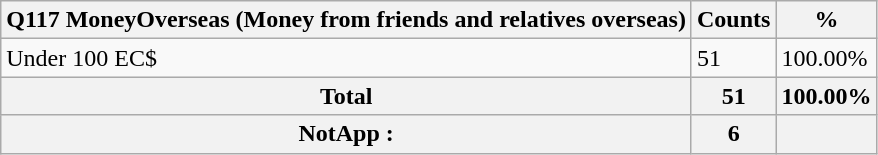<table class="wikitable sortable">
<tr>
<th>Q117 MoneyOverseas (Money from friends and relatives overseas)</th>
<th>Counts</th>
<th>%</th>
</tr>
<tr>
<td>Under 100 EC$</td>
<td>51</td>
<td>100.00%</td>
</tr>
<tr>
<th>Total</th>
<th>51</th>
<th>100.00%</th>
</tr>
<tr>
<th>NotApp :</th>
<th>6</th>
<th></th>
</tr>
</table>
